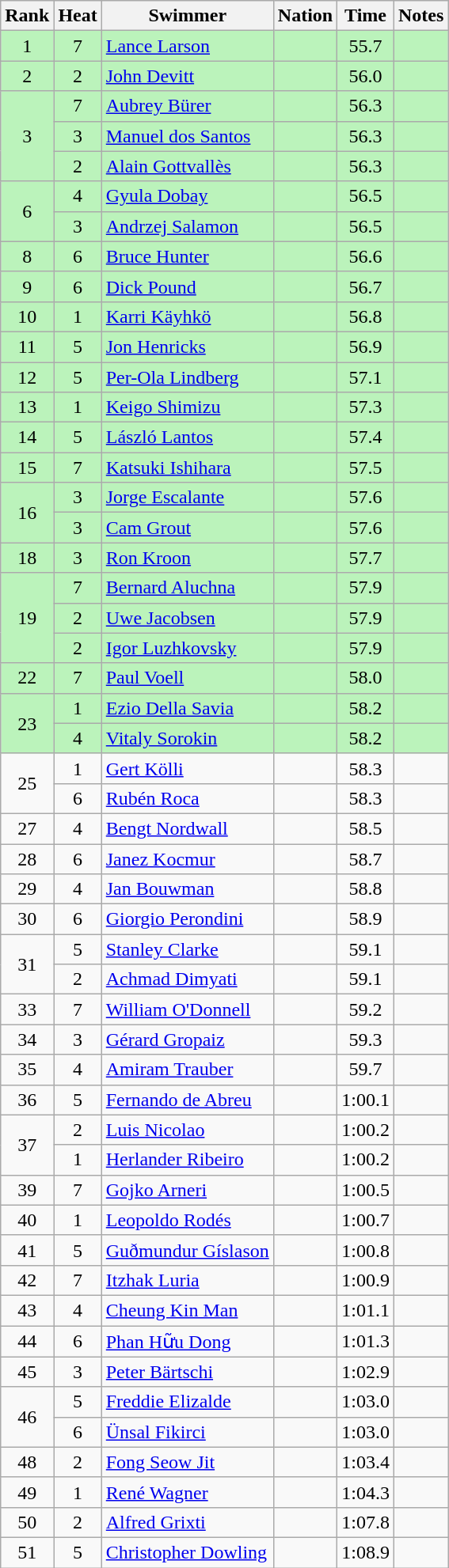<table class="wikitable sortable" style=text-align:center>
<tr>
<th>Rank</th>
<th>Heat</th>
<th>Swimmer</th>
<th>Nation</th>
<th>Time</th>
<th>Notes</th>
</tr>
<tr bgcolor=bbf3bb>
<td>1</td>
<td>7</td>
<td align=left><a href='#'>Lance Larson</a></td>
<td align=left></td>
<td>55.7</td>
<td></td>
</tr>
<tr bgcolor=bbf3bb>
<td>2</td>
<td>2</td>
<td align=left><a href='#'>John Devitt</a></td>
<td align=left></td>
<td>56.0</td>
<td></td>
</tr>
<tr bgcolor=bbf3bb>
<td rowspan=3>3</td>
<td>7</td>
<td align=left><a href='#'>Aubrey Bürer</a></td>
<td align=left></td>
<td>56.3</td>
<td></td>
</tr>
<tr bgcolor=bbf3bb>
<td>3</td>
<td align=left><a href='#'>Manuel dos Santos</a></td>
<td align=left></td>
<td>56.3</td>
<td></td>
</tr>
<tr bgcolor=bbf3bb>
<td>2</td>
<td align=left><a href='#'>Alain Gottvallès</a></td>
<td align=left></td>
<td>56.3</td>
<td></td>
</tr>
<tr bgcolor=bbf3bb>
<td rowspan=2>6</td>
<td>4</td>
<td align=left><a href='#'>Gyula Dobay</a></td>
<td align=left></td>
<td>56.5</td>
<td></td>
</tr>
<tr bgcolor=bbf3bb>
<td>3</td>
<td align=left><a href='#'>Andrzej Salamon</a></td>
<td align=left></td>
<td>56.5</td>
<td></td>
</tr>
<tr bgcolor=bbf3bb>
<td>8</td>
<td>6</td>
<td align=left><a href='#'>Bruce Hunter</a></td>
<td align=left></td>
<td>56.6</td>
<td></td>
</tr>
<tr bgcolor=bbf3bb>
<td>9</td>
<td>6</td>
<td align=left><a href='#'>Dick Pound</a></td>
<td align=left></td>
<td>56.7</td>
<td></td>
</tr>
<tr bgcolor=bbf3bb>
<td>10</td>
<td>1</td>
<td align=left><a href='#'>Karri Käyhkö</a></td>
<td align=left></td>
<td>56.8</td>
<td></td>
</tr>
<tr bgcolor=bbf3bb>
<td>11</td>
<td>5</td>
<td align=left><a href='#'>Jon Henricks</a></td>
<td align=left></td>
<td>56.9</td>
<td></td>
</tr>
<tr bgcolor=bbf3bb>
<td>12</td>
<td>5</td>
<td align=left><a href='#'>Per-Ola Lindberg</a></td>
<td align=left></td>
<td>57.1</td>
<td></td>
</tr>
<tr bgcolor=bbf3bb>
<td>13</td>
<td>1</td>
<td align=left><a href='#'>Keigo Shimizu</a></td>
<td align=left></td>
<td>57.3</td>
<td></td>
</tr>
<tr bgcolor=bbf3bb>
<td>14</td>
<td>5</td>
<td align=left><a href='#'>László Lantos</a></td>
<td align=left></td>
<td>57.4</td>
<td></td>
</tr>
<tr bgcolor=bbf3bb>
<td>15</td>
<td>7</td>
<td align=left><a href='#'>Katsuki Ishihara</a></td>
<td align=left></td>
<td>57.5</td>
<td></td>
</tr>
<tr bgcolor=bbf3bb>
<td rowspan=2>16</td>
<td>3</td>
<td align=left><a href='#'>Jorge Escalante</a></td>
<td align=left></td>
<td>57.6</td>
<td></td>
</tr>
<tr bgcolor=bbf3bb>
<td>3</td>
<td align=left><a href='#'>Cam Grout</a></td>
<td align=left></td>
<td>57.6</td>
<td></td>
</tr>
<tr bgcolor=bbf3bb>
<td>18</td>
<td>3</td>
<td align=left><a href='#'>Ron Kroon</a></td>
<td align=left></td>
<td>57.7</td>
<td></td>
</tr>
<tr bgcolor=bbf3bb>
<td rowspan=3>19</td>
<td>7</td>
<td align=left><a href='#'>Bernard Aluchna</a></td>
<td align=left></td>
<td>57.9</td>
<td></td>
</tr>
<tr bgcolor=bbf3bb>
<td>2</td>
<td align=left><a href='#'>Uwe Jacobsen</a></td>
<td align=left></td>
<td>57.9</td>
<td></td>
</tr>
<tr bgcolor=bbf3bb>
<td>2</td>
<td align=left><a href='#'>Igor Luzhkovsky</a></td>
<td align=left></td>
<td>57.9</td>
<td></td>
</tr>
<tr bgcolor=bbf3bb>
<td>22</td>
<td>7</td>
<td align=left><a href='#'>Paul Voell</a></td>
<td align=left></td>
<td>58.0</td>
<td></td>
</tr>
<tr bgcolor=bbf3bb>
<td rowspan=2>23</td>
<td>1</td>
<td align=left><a href='#'>Ezio Della Savia</a></td>
<td align=left></td>
<td>58.2</td>
<td></td>
</tr>
<tr bgcolor=bbf3bb>
<td>4</td>
<td align=left><a href='#'>Vitaly Sorokin</a></td>
<td align=left></td>
<td>58.2</td>
<td></td>
</tr>
<tr>
<td rowspan=2>25</td>
<td>1</td>
<td align=left><a href='#'>Gert Kölli</a></td>
<td align=left></td>
<td>58.3</td>
<td></td>
</tr>
<tr>
<td>6</td>
<td align=left><a href='#'>Rubén Roca</a></td>
<td align=left></td>
<td>58.3</td>
<td></td>
</tr>
<tr>
<td>27</td>
<td>4</td>
<td align=left><a href='#'>Bengt Nordwall</a></td>
<td align=left></td>
<td>58.5</td>
<td></td>
</tr>
<tr>
<td>28</td>
<td>6</td>
<td align=left><a href='#'>Janez Kocmur</a></td>
<td align=left></td>
<td>58.7</td>
<td></td>
</tr>
<tr>
<td>29</td>
<td>4</td>
<td align=left><a href='#'>Jan Bouwman</a></td>
<td align=left></td>
<td>58.8</td>
<td></td>
</tr>
<tr>
<td>30</td>
<td>6</td>
<td align=left><a href='#'>Giorgio Perondini</a></td>
<td align=left></td>
<td>58.9</td>
<td></td>
</tr>
<tr>
<td rowspan=2>31</td>
<td>5</td>
<td align=left><a href='#'>Stanley Clarke</a></td>
<td align=left></td>
<td>59.1</td>
<td></td>
</tr>
<tr>
<td>2</td>
<td align=left><a href='#'>Achmad Dimyati</a></td>
<td align=left></td>
<td>59.1</td>
<td></td>
</tr>
<tr>
<td>33</td>
<td>7</td>
<td align=left><a href='#'>William O'Donnell</a></td>
<td align=left></td>
<td>59.2</td>
<td></td>
</tr>
<tr>
<td>34</td>
<td>3</td>
<td align=left><a href='#'>Gérard Gropaiz</a></td>
<td align=left></td>
<td>59.3</td>
<td></td>
</tr>
<tr>
<td>35</td>
<td>4</td>
<td align=left><a href='#'>Amiram Trauber</a></td>
<td align=left></td>
<td>59.7</td>
<td></td>
</tr>
<tr>
<td>36</td>
<td>5</td>
<td align=left><a href='#'>Fernando de Abreu</a></td>
<td align=left></td>
<td data-sort-value=60.1>1:00.1</td>
<td></td>
</tr>
<tr>
<td rowspan=2>37</td>
<td>2</td>
<td align=left><a href='#'>Luis Nicolao</a></td>
<td align=left></td>
<td data-sort-value=60.2>1:00.2</td>
<td></td>
</tr>
<tr>
<td>1</td>
<td align=left><a href='#'>Herlander Ribeiro</a></td>
<td align=left></td>
<td data-sort-value=60.2>1:00.2</td>
<td></td>
</tr>
<tr>
<td>39</td>
<td>7</td>
<td align=left><a href='#'>Gojko Arneri</a></td>
<td align=left></td>
<td data-sort-value=60.5>1:00.5</td>
<td></td>
</tr>
<tr>
<td>40</td>
<td>1</td>
<td align=left><a href='#'>Leopoldo Rodés</a></td>
<td align=left></td>
<td data-sort-value=60.7>1:00.7</td>
<td></td>
</tr>
<tr>
<td>41</td>
<td>5</td>
<td align=left><a href='#'>Guðmundur Gíslason</a></td>
<td align=left></td>
<td data-sort-value=60.8>1:00.8</td>
<td></td>
</tr>
<tr>
<td>42</td>
<td>7</td>
<td align=left><a href='#'>Itzhak Luria</a></td>
<td align=left></td>
<td data-sort-value=60.9>1:00.9</td>
<td></td>
</tr>
<tr>
<td>43</td>
<td>4</td>
<td align=left><a href='#'>Cheung Kin Man</a></td>
<td align=left></td>
<td data-sort-value=61.1>1:01.1</td>
<td></td>
</tr>
<tr>
<td>44</td>
<td>6</td>
<td align=left><a href='#'>Phan Hữu Dong</a></td>
<td align=left></td>
<td data-sort-value=61.3>1:01.3</td>
<td></td>
</tr>
<tr>
<td>45</td>
<td>3</td>
<td align=left><a href='#'>Peter Bärtschi</a></td>
<td align=left></td>
<td data-sort-value=62.9>1:02.9</td>
<td></td>
</tr>
<tr>
<td rowspan=2>46</td>
<td>5</td>
<td align=left><a href='#'>Freddie Elizalde</a></td>
<td align=left></td>
<td data-sort-value=63.0>1:03.0</td>
<td></td>
</tr>
<tr>
<td>6</td>
<td align=left><a href='#'>Ünsal Fikirci</a></td>
<td align=left></td>
<td data-sort-value=63.0>1:03.0</td>
<td></td>
</tr>
<tr>
<td>48</td>
<td>2</td>
<td align=left><a href='#'>Fong Seow Jit</a></td>
<td align=left></td>
<td data-sort-value=63.4>1:03.4</td>
<td></td>
</tr>
<tr>
<td>49</td>
<td>1</td>
<td align=left><a href='#'>René Wagner</a></td>
<td align=left></td>
<td data-sort-value=64.3>1:04.3</td>
<td></td>
</tr>
<tr>
<td>50</td>
<td>2</td>
<td align=left><a href='#'>Alfred Grixti</a></td>
<td align=left></td>
<td data-sort-value=67.8>1:07.8</td>
<td></td>
</tr>
<tr>
<td>51</td>
<td>5</td>
<td align=left><a href='#'>Christopher Dowling</a></td>
<td align=left></td>
<td data-sort-value=68.9>1:08.9</td>
<td></td>
</tr>
</table>
